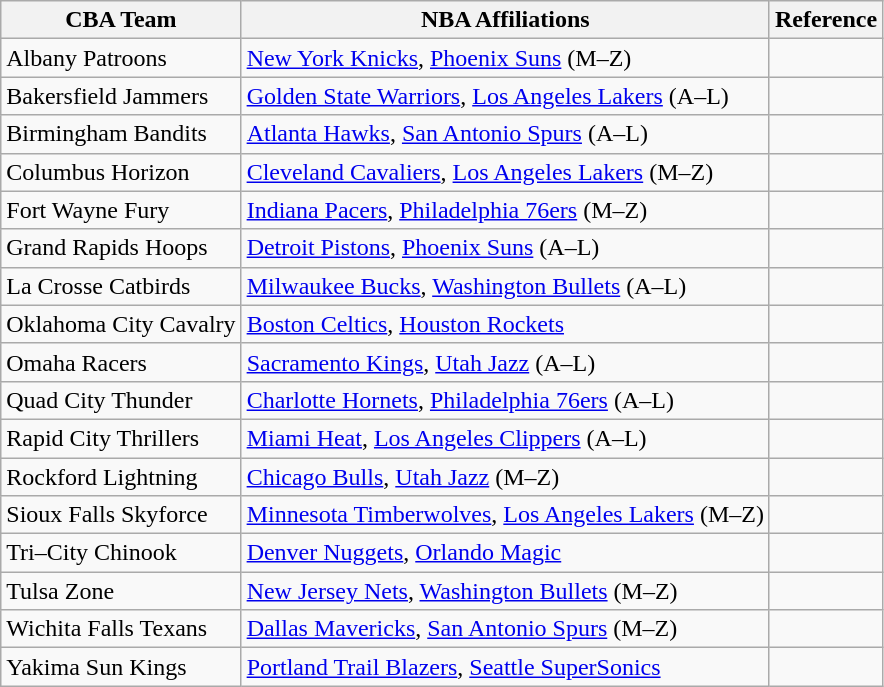<table class="wikitable">
<tr>
<th>CBA Team</th>
<th>NBA Affiliations</th>
<th>Reference</th>
</tr>
<tr>
<td>Albany Patroons</td>
<td><a href='#'>New York Knicks</a>, <a href='#'>Phoenix Suns</a> (M–Z)</td>
<td></td>
</tr>
<tr>
<td>Bakersfield Jammers</td>
<td><a href='#'>Golden State Warriors</a>, <a href='#'>Los Angeles Lakers</a> (A–L)</td>
<td></td>
</tr>
<tr>
<td>Birmingham Bandits</td>
<td><a href='#'>Atlanta Hawks</a>, <a href='#'>San Antonio Spurs</a> (A–L)</td>
<td></td>
</tr>
<tr>
<td>Columbus Horizon</td>
<td><a href='#'>Cleveland Cavaliers</a>, <a href='#'>Los Angeles Lakers</a> (M–Z)</td>
<td></td>
</tr>
<tr>
<td>Fort Wayne Fury</td>
<td><a href='#'>Indiana Pacers</a>, <a href='#'>Philadelphia 76ers</a> (M–Z)</td>
<td></td>
</tr>
<tr>
<td>Grand Rapids Hoops</td>
<td><a href='#'>Detroit Pistons</a>, <a href='#'>Phoenix Suns</a> (A–L)</td>
<td></td>
</tr>
<tr>
<td>La Crosse Catbirds</td>
<td><a href='#'>Milwaukee Bucks</a>, <a href='#'>Washington Bullets</a> (A–L)</td>
<td></td>
</tr>
<tr>
<td>Oklahoma City Cavalry</td>
<td><a href='#'>Boston Celtics</a>, <a href='#'>Houston Rockets</a></td>
<td></td>
</tr>
<tr>
<td>Omaha Racers</td>
<td><a href='#'>Sacramento Kings</a>, <a href='#'>Utah Jazz</a> (A–L)</td>
<td></td>
</tr>
<tr>
<td>Quad City Thunder</td>
<td><a href='#'>Charlotte Hornets</a>, <a href='#'>Philadelphia 76ers</a> (A–L)</td>
<td></td>
</tr>
<tr>
<td>Rapid City Thrillers</td>
<td><a href='#'>Miami Heat</a>, <a href='#'>Los Angeles Clippers</a> (A–L)</td>
<td></td>
</tr>
<tr>
<td>Rockford Lightning</td>
<td><a href='#'>Chicago Bulls</a>, <a href='#'>Utah Jazz</a> (M–Z)</td>
<td></td>
</tr>
<tr>
<td>Sioux Falls Skyforce</td>
<td><a href='#'>Minnesota Timberwolves</a>, <a href='#'>Los Angeles Lakers</a> (M–Z)</td>
<td></td>
</tr>
<tr>
<td>Tri–City Chinook</td>
<td><a href='#'>Denver Nuggets</a>, <a href='#'>Orlando Magic</a></td>
<td></td>
</tr>
<tr>
<td>Tulsa Zone</td>
<td><a href='#'>New Jersey Nets</a>, <a href='#'>Washington Bullets</a> (M–Z)</td>
<td></td>
</tr>
<tr>
<td>Wichita Falls Texans</td>
<td><a href='#'>Dallas Mavericks</a>, <a href='#'>San Antonio Spurs</a> (M–Z)</td>
<td></td>
</tr>
<tr>
<td>Yakima Sun Kings</td>
<td><a href='#'>Portland Trail Blazers</a>, <a href='#'>Seattle SuperSonics</a></td>
<td></td>
</tr>
</table>
